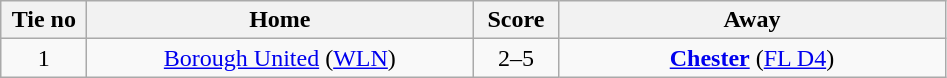<table class="wikitable" style="text-align:center">
<tr>
<th width=50>Tie no</th>
<th width=250>Home</th>
<th width=50>Score</th>
<th width=250>Away</th>
</tr>
<tr>
<td>1</td>
<td><a href='#'>Borough United</a> (<a href='#'>WLN</a>)</td>
<td>2–5</td>
<td><strong><a href='#'>Chester</a></strong> (<a href='#'>FL D4</a>)</td>
</tr>
</table>
